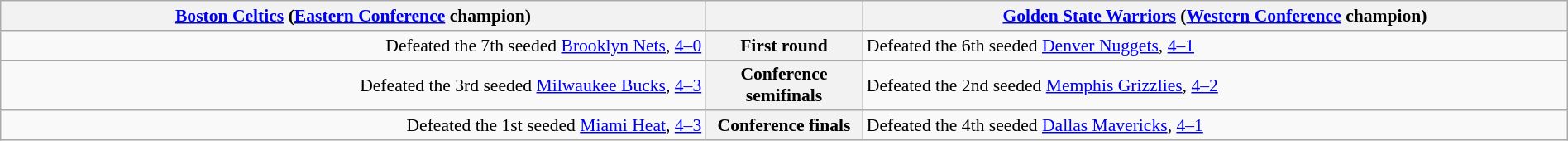<table style="width:100%; font-size:90%" class="wikitable">
<tr valign=top>
<th colspan="2" style="width:45%;"><a href='#'>Boston Celtics</a> (<a href='#'>Eastern Conference</a> champion)</th>
<th></th>
<th colspan="2" style="width:45%;"><a href='#'>Golden State Warriors</a> (<a href='#'>Western Conference</a> champion)</th>
</tr>
<tr>
<td align=right>Defeated the 7th seeded <a href='#'>Brooklyn Nets</a>, <a href='#'>4–0</a></td>
<th colspan=2>First round</th>
<td align=left>Defeated the 6th seeded <a href='#'>Denver Nuggets</a>, <a href='#'>4–1</a></td>
</tr>
<tr>
<td align=right>Defeated the 3rd seeded <a href='#'>Milwaukee Bucks</a>, <a href='#'>4–3</a></td>
<th colspan=2>Conference semifinals</th>
<td align=left>Defeated the 2nd seeded <a href='#'>Memphis Grizzlies</a>, <a href='#'>4–2</a></td>
</tr>
<tr>
<td align=right>Defeated the 1st seeded <a href='#'>Miami Heat</a>, <a href='#'>4–3</a></td>
<th colspan=2>Conference finals</th>
<td align=left>Defeated the 4th seeded <a href='#'>Dallas Mavericks</a>, <a href='#'>4–1</a></td>
</tr>
</table>
